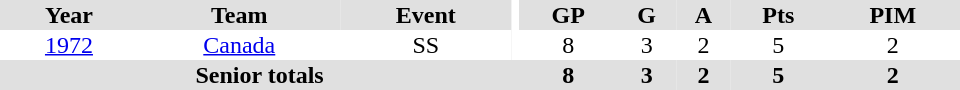<table border="0" cellpadding="1" cellspacing="0" ID="Table3" style="text-align:center; width:40em">
<tr bgcolor="#e0e0e0">
<th>Year</th>
<th>Team</th>
<th>Event</th>
<th rowspan="102" bgcolor="#ffffff"></th>
<th>GP</th>
<th>G</th>
<th>A</th>
<th>Pts</th>
<th>PIM</th>
</tr>
<tr>
<td><a href='#'>1972</a></td>
<td><a href='#'>Canada</a></td>
<td>SS</td>
<td>8</td>
<td>3</td>
<td>2</td>
<td>5</td>
<td>2</td>
</tr>
<tr bgcolor="#e0e0e0">
<th colspan="4">Senior totals</th>
<th>8</th>
<th>3</th>
<th>2</th>
<th>5</th>
<th>2</th>
</tr>
</table>
